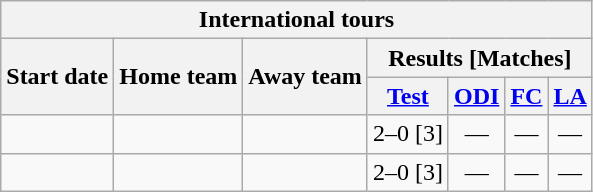<table class="wikitable">
<tr>
<th colspan="7">International tours</th>
</tr>
<tr>
<th rowspan="2">Start date</th>
<th rowspan="2">Home team</th>
<th rowspan="2">Away team</th>
<th colspan="4">Results [Matches]</th>
</tr>
<tr>
<th><a href='#'>Test</a></th>
<th><a href='#'>ODI</a></th>
<th><a href='#'>FC</a></th>
<th><a href='#'>LA</a></th>
</tr>
<tr>
<td><a href='#'></a></td>
<td></td>
<td></td>
<td>2–0 [3]</td>
<td ; style="text-align:center">—</td>
<td ; style="text-align:center">—</td>
<td ; style="text-align:center">—</td>
</tr>
<tr>
<td><a href='#'></a></td>
<td></td>
<td></td>
<td>2–0 [3]</td>
<td ; style="text-align:center">—</td>
<td ; style="text-align:center">—</td>
<td ; style="text-align:center">—</td>
</tr>
</table>
